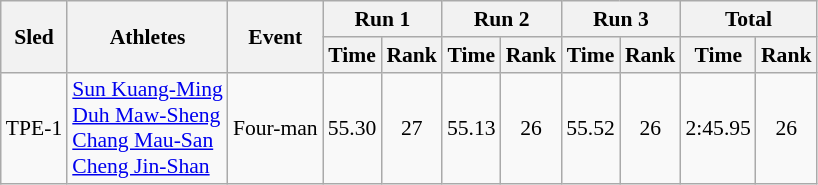<table class="wikitable"  border="1" style="font-size:90%">
<tr>
<th rowspan="2">Sled</th>
<th rowspan="2">Athletes</th>
<th rowspan="2">Event</th>
<th colspan="2">Run 1</th>
<th colspan="2">Run 2</th>
<th colspan="2">Run 3</th>
<th colspan="2">Total</th>
</tr>
<tr>
<th>Time</th>
<th>Rank</th>
<th>Time</th>
<th>Rank</th>
<th>Time</th>
<th>Rank</th>
<th>Time</th>
<th>Rank</th>
</tr>
<tr>
<td align="center">TPE-1</td>
<td><a href='#'>Sun Kuang-Ming</a><br><a href='#'>Duh Maw-Sheng</a><br><a href='#'>Chang Mau-San</a><br><a href='#'>Cheng Jin-Shan</a></td>
<td>Four-man</td>
<td align="center">55.30</td>
<td align="center">27</td>
<td align="center">55.13</td>
<td align="center">26</td>
<td align="center">55.52</td>
<td align="center">26</td>
<td align="center">2:45.95</td>
<td align="center">26</td>
</tr>
</table>
